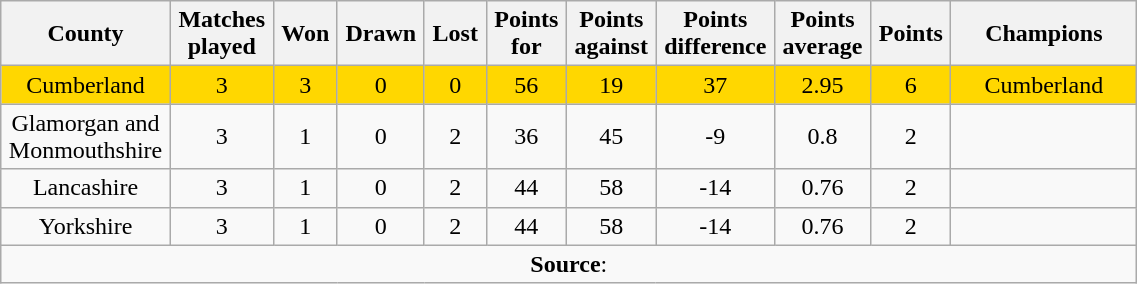<table class="wikitable plainrowheaders" style="text-align: center; width: 60%">
<tr>
<th scope="col" style="width: 5%;">County</th>
<th scope="col" style="width: 5%;">Matches played</th>
<th scope="col" style="width: 5%;">Won</th>
<th scope="col" style="width: 5%;">Drawn</th>
<th scope="col" style="width: 5%;">Lost</th>
<th scope="col" style="width: 5%;">Points for</th>
<th scope="col" style="width: 5%;">Points against</th>
<th scope="col" style="width: 5%;">Points difference</th>
<th scope="col" style="width: 5%;">Points average</th>
<th scope="col" style="width: 5%;">Points</th>
<th scope="col" style="width: 15%;">Champions</th>
</tr>
<tr style="background: gold;">
<td>Cumberland</td>
<td>3</td>
<td>3</td>
<td>0</td>
<td>0</td>
<td>56</td>
<td>19</td>
<td>37</td>
<td>2.95</td>
<td>6</td>
<td>Cumberland</td>
</tr>
<tr>
<td>Glamorgan and Monmouthshire</td>
<td>3</td>
<td>1</td>
<td>0</td>
<td>2</td>
<td>36</td>
<td>45</td>
<td>-9</td>
<td>0.8</td>
<td>2</td>
<td></td>
</tr>
<tr>
<td>Lancashire</td>
<td>3</td>
<td>1</td>
<td>0</td>
<td>2</td>
<td>44</td>
<td>58</td>
<td>-14</td>
<td>0.76</td>
<td>2</td>
<td></td>
</tr>
<tr>
<td>Yorkshire</td>
<td>3</td>
<td>1</td>
<td>0</td>
<td>2</td>
<td>44</td>
<td>58</td>
<td>-14</td>
<td>0.76</td>
<td>2</td>
<td></td>
</tr>
<tr>
<td colspan="11"><strong>Source</strong>:</td>
</tr>
</table>
